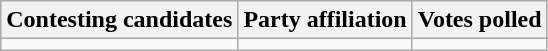<table class="wikitable sortable">
<tr>
<th>Contesting candidates</th>
<th>Party affiliation</th>
<th>Votes polled</th>
</tr>
<tr>
<td></td>
<td></td>
<td></td>
</tr>
</table>
